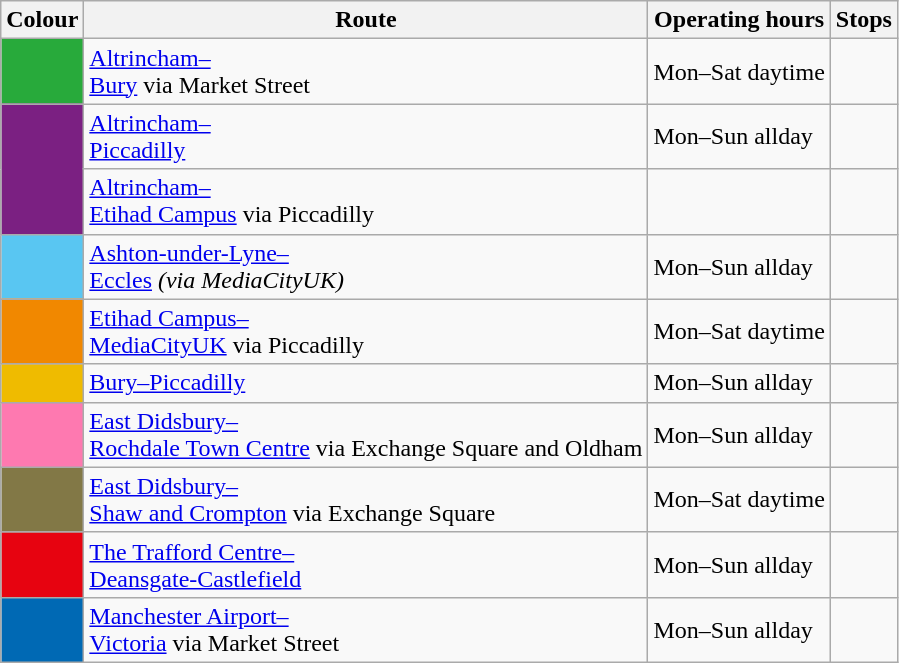<table class="wikitable sortable">
<tr>
<th>Colour</th>
<th>Route</th>
<th>Operating hours</th>
<th>Stops</th>
</tr>
<tr>
<td style="background:#28AA3B; color:black; text-align:center;" ></td>
<td><a href='#'>Altrincham–</a><br><a href='#'>Bury</a> 
via Market Street</td>
<td>Mon–Sat daytime</td>
<td></td>
</tr>
<tr>
<td rowspan="2" style="background:#7B2082; color:white; text-align:center;"></td>
<td><a href='#'>Altrincham–</a><br><a href='#'>Piccadilly</a></td>
<td>Mon–Sun allday</td>
<td></td>
</tr>
<tr>
<td><a href='#'>Altrincham–</a><br><a href='#'>Etihad Campus</a>
via Piccadilly</td>
<td></td>
<td></td>
</tr>
<tr>
<td style="background:#59C6F2; color:black; text-align:center;"></td>
<td><a href='#'>Ashton-under-Lyne–</a><br><a href='#'>Eccles</a>
<em>(via</em>
<em>MediaCityUK)</em></td>
<td>Mon–Sun allday</td>
<td></td>
</tr>
<tr>
<td style="background:#F18800; color:black; text-align:center;"></td>
<td><a href='#'>Etihad Campus–</a><br><a href='#'>MediaCityUK</a>
via Piccadilly</td>
<td>Mon–Sat daytime</td>
<td></td>
</tr>
<tr>
<td style="background:#EFBB00; color:black; text-align:center;"></td>
<td><a href='#'>Bury–Piccadilly</a></td>
<td>Mon–Sun allday</td>
<td></td>
</tr>
<tr>
<td style="background:#FE79B0; color:black; text-align:center;"></td>
<td><a href='#'>East Didsbury–</a><br><a href='#'>Rochdale Town Centre</a>
via Exchange Square and Oldham</td>
<td>Mon–Sun allday</td>
<td></td>
</tr>
<tr>
<td style="background:#827846; color:white; text-align:center;"></td>
<td><a href='#'>East Didsbury–</a><br><a href='#'>Shaw and Crompton</a> 
via Exchange Square</td>
<td>Mon–Sat daytime</td>
<td></td>
</tr>
<tr>
<td style="background:#E70310; color:white; text-align:center;"></td>
<td><a href='#'>The Trafford Centre–</a><br><a href='#'>Deansgate-Castlefield</a></td>
<td>Mon–Sun allday</td>
<td></td>
</tr>
<tr>
<td style="background:#0069B4; color:white; text-align:center;"></td>
<td><a href='#'>Manchester Airport–</a><br><a href='#'>Victoria</a> 
via Market Street</td>
<td>Mon–Sun allday</td>
<td></td>
</tr>
</table>
